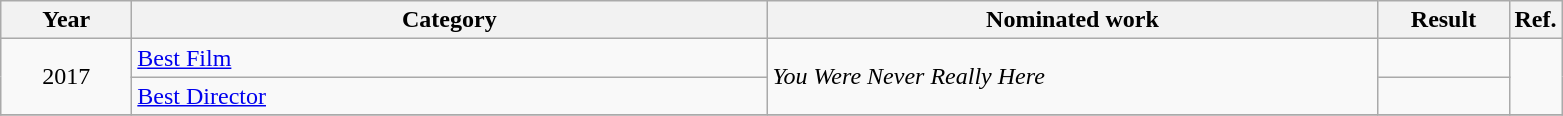<table class=wikitable>
<tr>
<th scope="col" style="width:5em;">Year</th>
<th scope="col" style="width:26em;">Category</th>
<th scope="col" style="width:25em;">Nominated work</th>
<th scope="col" style="width:5em;">Result</th>
<th>Ref.</th>
</tr>
<tr>
<td style="text-align:center;", rowspan=2>2017</td>
<td><a href='#'>Best Film</a></td>
<td rowspan=2><em>You Were Never Really Here</em></td>
<td></td>
<td rowspan=2></td>
</tr>
<tr>
<td><a href='#'>Best Director</a></td>
<td></td>
</tr>
<tr>
</tr>
</table>
